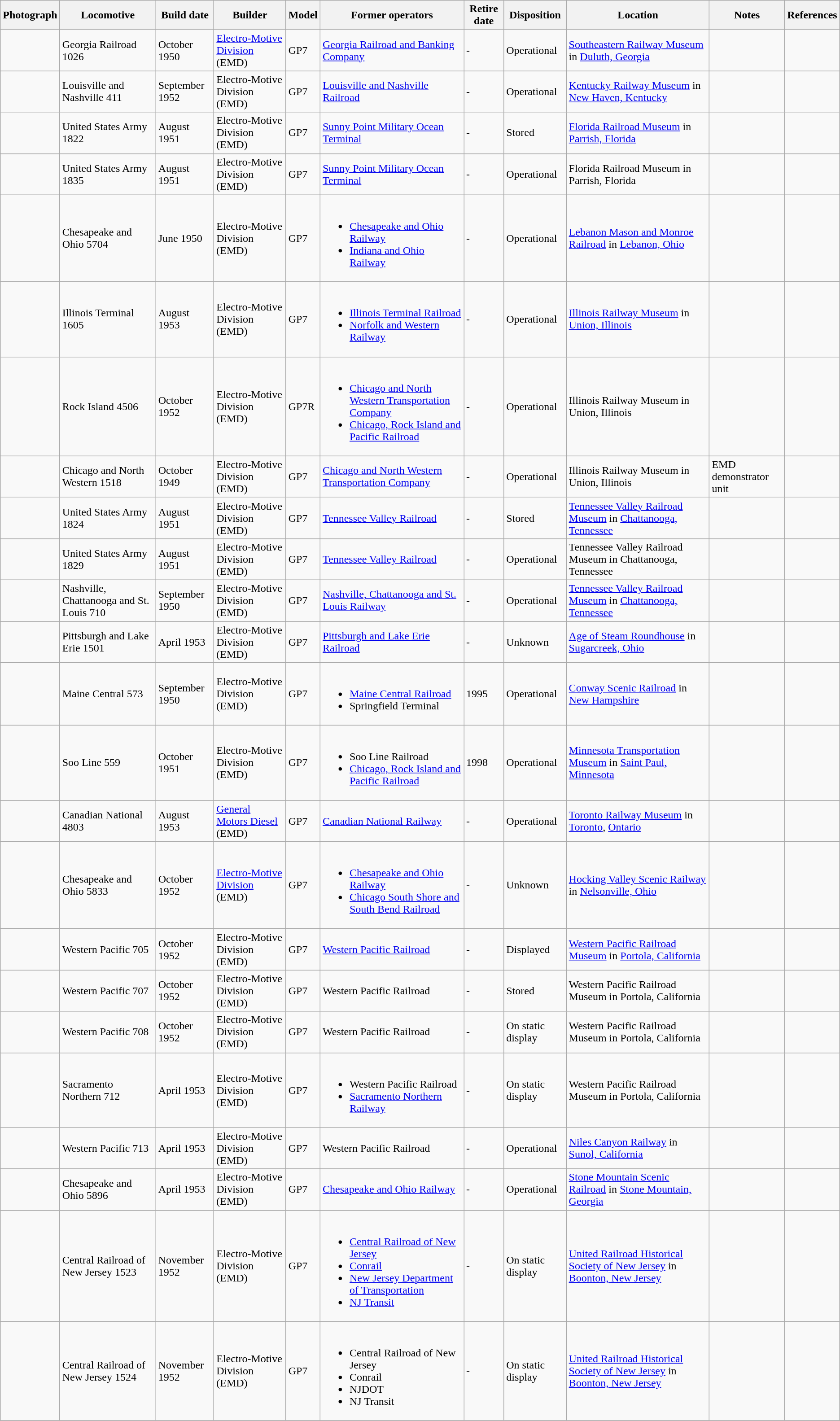<table class="wikitable">
<tr>
<th>Photograph</th>
<th>Locomotive</th>
<th>Build date</th>
<th>Builder</th>
<th>Model</th>
<th>Former operators</th>
<th>Retire date</th>
<th>Disposition</th>
<th>Location</th>
<th>Notes</th>
<th>References</th>
</tr>
<tr>
<td></td>
<td>Georgia Railroad 1026</td>
<td>October 1950</td>
<td><a href='#'>Electro-Motive Division</a> (EMD)</td>
<td>GP7</td>
<td><a href='#'>Georgia Railroad and Banking Company</a></td>
<td>-</td>
<td>Operational</td>
<td><a href='#'>Southeastern Railway Museum</a> in <a href='#'>Duluth, Georgia</a></td>
<td></td>
<td></td>
</tr>
<tr>
<td></td>
<td>Louisville and Nashville 411</td>
<td>September 1952</td>
<td>Electro-Motive Division (EMD)</td>
<td>GP7</td>
<td><a href='#'>Louisville and Nashville Railroad</a></td>
<td>-</td>
<td>Operational</td>
<td><a href='#'>Kentucky Railway Museum</a> in <a href='#'>New Haven, Kentucky</a></td>
<td></td>
<td></td>
</tr>
<tr>
<td></td>
<td>United States Army 1822</td>
<td>August 1951</td>
<td>Electro-Motive Division (EMD)</td>
<td>GP7</td>
<td><a href='#'>Sunny Point Military Ocean Terminal</a></td>
<td>-</td>
<td>Stored</td>
<td><a href='#'>Florida Railroad Museum</a> in <a href='#'>Parrish, Florida</a></td>
<td></td>
<td></td>
</tr>
<tr>
<td></td>
<td>United States Army 1835</td>
<td>August 1951</td>
<td>Electro-Motive Division (EMD)</td>
<td>GP7</td>
<td><a href='#'>Sunny Point Military Ocean Terminal</a></td>
<td>-</td>
<td>Operational</td>
<td>Florida Railroad Museum in Parrish, Florida</td>
<td></td>
<td></td>
</tr>
<tr>
<td></td>
<td>Chesapeake and Ohio 5704</td>
<td>June 1950</td>
<td>Electro-Motive Division (EMD)</td>
<td>GP7</td>
<td><br><ul><li><a href='#'>Chesapeake and Ohio Railway</a></li><li><a href='#'>Indiana and Ohio Railway</a></li></ul></td>
<td>-</td>
<td>Operational</td>
<td><a href='#'>Lebanon Mason and Monroe Railroad</a> in <a href='#'>Lebanon, Ohio</a></td>
<td></td>
<td></td>
</tr>
<tr>
<td></td>
<td>Illinois Terminal 1605</td>
<td>August 1953</td>
<td>Electro-Motive Division (EMD)</td>
<td>GP7</td>
<td><br><ul><li><a href='#'>Illinois Terminal Railroad</a></li><li><a href='#'>Norfolk and Western Railway</a></li></ul></td>
<td>-</td>
<td>Operational</td>
<td><a href='#'>Illinois Railway Museum</a> in <a href='#'>Union, Illinois</a></td>
<td></td>
<td></td>
</tr>
<tr>
<td></td>
<td>Rock Island 4506</td>
<td>October 1952</td>
<td>Electro-Motive Division (EMD)</td>
<td>GP7R</td>
<td><br><ul><li><a href='#'>Chicago and North Western Transportation Company</a></li><li><a href='#'>Chicago, Rock Island and Pacific Railroad</a></li></ul></td>
<td>-</td>
<td>Operational</td>
<td>Illinois Railway Museum in Union, Illinois</td>
<td></td>
<td></td>
</tr>
<tr>
<td></td>
<td>Chicago and North Western 1518</td>
<td>October 1949</td>
<td>Electro-Motive Division (EMD)</td>
<td>GP7</td>
<td><a href='#'>Chicago and North Western Transportation Company</a></td>
<td>-</td>
<td>Operational</td>
<td>Illinois Railway Museum in Union, Illinois</td>
<td>EMD demonstrator unit</td>
<td></td>
</tr>
<tr>
<td></td>
<td>United States Army 1824</td>
<td>August 1951</td>
<td>Electro-Motive Division (EMD)</td>
<td>GP7</td>
<td><a href='#'>Tennessee Valley Railroad</a></td>
<td>-</td>
<td>Stored</td>
<td><a href='#'>Tennessee Valley Railroad Museum</a> in <a href='#'>Chattanooga, Tennessee</a></td>
<td></td>
<td></td>
</tr>
<tr>
<td></td>
<td>United States Army 1829</td>
<td>August 1951</td>
<td>Electro-Motive Division (EMD)</td>
<td>GP7</td>
<td><a href='#'>Tennessee Valley Railroad</a></td>
<td>-</td>
<td>Operational</td>
<td>Tennessee Valley Railroad Museum in Chattanooga, Tennessee</td>
<td></td>
<td></td>
</tr>
<tr>
<td></td>
<td>Nashville, Chattanooga and St. Louis 710</td>
<td>September 1950</td>
<td>Electro-Motive Division (EMD)</td>
<td>GP7</td>
<td><a href='#'>Nashville, Chattanooga and St. Louis Railway</a></td>
<td>-</td>
<td>Operational</td>
<td><a href='#'>Tennessee Valley Railroad Museum</a> in <a href='#'>Chattanooga, Tennessee</a></td>
<td></td>
<td></td>
</tr>
<tr>
<td></td>
<td>Pittsburgh and Lake Erie 1501</td>
<td>April 1953</td>
<td>Electro-Motive Division (EMD)</td>
<td>GP7</td>
<td><a href='#'>Pittsburgh and Lake Erie Railroad</a></td>
<td>-</td>
<td>Unknown</td>
<td><a href='#'>Age of Steam Roundhouse</a> in <a href='#'>Sugarcreek, Ohio</a></td>
<td></td>
<td></td>
</tr>
<tr>
<td></td>
<td>Maine Central 573</td>
<td>September 1950</td>
<td>Electro-Motive Division (EMD)</td>
<td>GP7</td>
<td><br><ul><li><a href='#'>Maine Central Railroad</a></li><li>Springfield Terminal</li></ul></td>
<td>1995</td>
<td>Operational</td>
<td><a href='#'>Conway Scenic Railroad</a> in <a href='#'>New Hampshire</a></td>
<td></td>
<td></td>
</tr>
<tr>
<td></td>
<td>Soo Line 559</td>
<td>October 1951</td>
<td>Electro-Motive Division (EMD)</td>
<td>GP7</td>
<td><br><ul><li>Soo Line Railroad</li><li><a href='#'>Chicago, Rock Island and Pacific Railroad</a></li></ul></td>
<td>1998</td>
<td>Operational</td>
<td><a href='#'>Minnesota Transportation Museum</a> in <a href='#'>Saint Paul, Minnesota</a></td>
<td></td>
<td></td>
</tr>
<tr>
<td></td>
<td>Canadian National 4803</td>
<td>August 1953</td>
<td><a href='#'>General Motors Diesel</a> (EMD)</td>
<td>GP7</td>
<td><a href='#'>Canadian National Railway</a></td>
<td>-</td>
<td>Operational</td>
<td><a href='#'>Toronto Railway Museum</a> in <a href='#'>Toronto</a>, <a href='#'>Ontario</a></td>
<td></td>
<td></td>
</tr>
<tr>
<td></td>
<td>Chesapeake and Ohio 5833</td>
<td>October 1952</td>
<td><a href='#'>Electro-Motive Division</a> (EMD)</td>
<td>GP7</td>
<td><br><ul><li><a href='#'>Chesapeake and Ohio Railway</a></li><li><a href='#'>Chicago South Shore and South Bend Railroad</a></li></ul></td>
<td>-</td>
<td>Unknown</td>
<td><a href='#'>Hocking Valley Scenic Railway</a> in <a href='#'>Nelsonville, Ohio</a></td>
<td></td>
<td></td>
</tr>
<tr>
<td></td>
<td>Western Pacific 705</td>
<td>October 1952</td>
<td>Electro-Motive Division (EMD)</td>
<td>GP7</td>
<td><a href='#'>Western Pacific Railroad</a></td>
<td>-</td>
<td>Displayed</td>
<td><a href='#'>Western Pacific Railroad Museum</a> in <a href='#'>Portola, California</a></td>
<td></td>
<td></td>
</tr>
<tr>
<td></td>
<td>Western Pacific 707</td>
<td>October 1952</td>
<td>Electro-Motive Division (EMD)</td>
<td>GP7</td>
<td>Western Pacific Railroad</td>
<td>-</td>
<td>Stored</td>
<td>Western Pacific Railroad Museum in Portola, California</td>
<td></td>
<td></td>
</tr>
<tr>
<td></td>
<td>Western Pacific 708</td>
<td>October 1952</td>
<td>Electro-Motive Division (EMD)</td>
<td>GP7</td>
<td>Western Pacific Railroad</td>
<td>-</td>
<td>On static display</td>
<td>Western Pacific Railroad Museum in Portola, California</td>
<td></td>
<td></td>
</tr>
<tr>
<td></td>
<td>Sacramento Northern 712</td>
<td>April 1953</td>
<td>Electro-Motive Division (EMD)</td>
<td>GP7</td>
<td><br><ul><li>Western Pacific Railroad</li><li><a href='#'>Sacramento Northern Railway</a></li></ul></td>
<td>-</td>
<td>On static display</td>
<td>Western Pacific Railroad Museum in Portola, California</td>
<td></td>
<td></td>
</tr>
<tr>
<td></td>
<td>Western Pacific 713</td>
<td>April 1953</td>
<td>Electro-Motive Division (EMD)</td>
<td>GP7</td>
<td>Western Pacific Railroad</td>
<td>-</td>
<td>Operational</td>
<td><a href='#'>Niles Canyon Railway</a> in <a href='#'>Sunol, California</a></td>
<td></td>
<td></td>
</tr>
<tr>
<td></td>
<td>Chesapeake and Ohio 5896</td>
<td>April 1953</td>
<td>Electro-Motive Division (EMD)</td>
<td>GP7</td>
<td><a href='#'>Chesapeake and Ohio Railway</a></td>
<td>-</td>
<td>Operational</td>
<td><a href='#'>Stone Mountain Scenic Railroad</a> in <a href='#'>Stone Mountain, Georgia</a></td>
<td></td>
<td></td>
</tr>
<tr>
<td></td>
<td>Central Railroad of New Jersey 1523</td>
<td>November 1952</td>
<td>Electro-Motive Division (EMD)</td>
<td>GP7</td>
<td><br><ul><li><a href='#'>Central Railroad of New Jersey</a></li><li><a href='#'>Conrail</a></li><li><a href='#'>New Jersey Department of Transportation</a></li><li><a href='#'>NJ Transit</a></li></ul></td>
<td>-</td>
<td>On static display</td>
<td><a href='#'>United Railroad Historical Society of New Jersey</a> in <a href='#'>Boonton, New Jersey</a></td>
<td></td>
<td></td>
</tr>
<tr>
<td></td>
<td>Central Railroad of New Jersey 1524</td>
<td>November 1952</td>
<td>Electro-Motive Division (EMD)</td>
<td>GP7</td>
<td><br><ul><li>Central Railroad of New Jersey</li><li>Conrail</li><li>NJDOT</li><li>NJ Transit</li></ul></td>
<td>-</td>
<td>On static display</td>
<td><a href='#'>United Railroad Historical Society of New Jersey</a> in <a href='#'>Boonton, New Jersey</a></td>
<td></td>
<td></td>
</tr>
</table>
